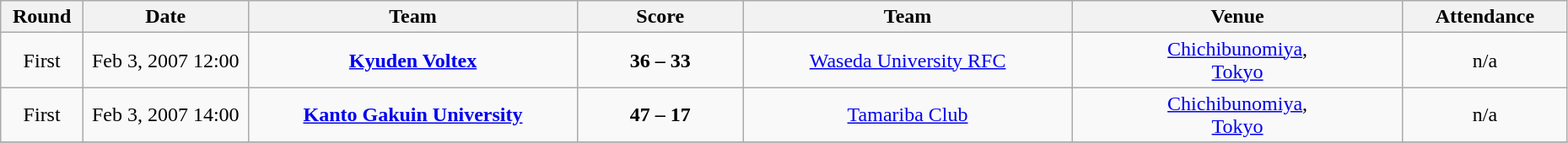<table class="wikitable" style="text-align: center;">
<tr>
<th width=5%>Round</th>
<th width=10%>Date</th>
<th width=20%>Team</th>
<th width=10%>Score</th>
<th width=20%>Team</th>
<th width=20%>Venue</th>
<th width=10%>Attendance</th>
</tr>
<tr>
<td>First</td>
<td>Feb 3, 2007 12:00<br></td>
<td><strong><a href='#'>Kyuden Voltex</a></strong></td>
<td><strong>36 – 33</strong><br></td>
<td><a href='#'>Waseda University RFC</a></td>
<td><a href='#'>Chichibunomiya</a>,<br><a href='#'>Tokyo</a></td>
<td>n/a</td>
</tr>
<tr>
<td>First</td>
<td>Feb 3, 2007 14:00<br></td>
<td><strong><a href='#'>Kanto Gakuin University</a></strong></td>
<td><strong>47 – 17</strong><br></td>
<td><a href='#'>Tamariba Club</a></td>
<td><a href='#'>Chichibunomiya</a>,<br><a href='#'>Tokyo</a></td>
<td>n/a</td>
</tr>
<tr>
</tr>
</table>
